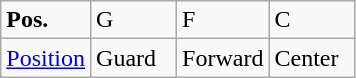<table class="wikitable">
<tr>
<td width="50"><strong>Pos.</strong></td>
<td width="50">G</td>
<td width="50">F</td>
<td width="50">C</td>
</tr>
<tr>
<td><a href='#'>Position</a></td>
<td>Guard</td>
<td>Forward</td>
<td>Center</td>
</tr>
</table>
